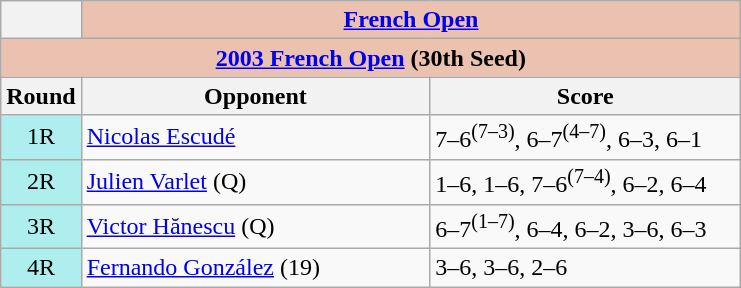<table class="wikitable collapsible collapsed">
<tr>
<th></th>
<th colspan=2 style="background:#ebc2af;"><a href='#'>French Open</a></th>
</tr>
<tr>
<th colspan=3 style="background:#ebc2af;"><a href='#'>2003 French Open</a> (30th Seed)</th>
</tr>
<tr>
<th>Round</th>
<th width=225>Opponent</th>
<th width=200>Score</th>
</tr>
<tr>
<td style="text-align:center; background:#afeeee;">1R</td>
<td> <a href='#'>Nicolas Escudé</a></td>
<td>7–6<sup>(7–3)</sup>, 6–7<sup>(4–7)</sup>, 6–3, 6–1</td>
</tr>
<tr>
<td style="text-align:center; background:#afeeee;">2R</td>
<td> <a href='#'>Julien Varlet</a> (Q)</td>
<td>1–6, 1–6, 7–6<sup>(7–4)</sup>, 6–2, 6–4</td>
</tr>
<tr>
<td style="text-align:center; background:#afeeee;">3R</td>
<td> <a href='#'>Victor Hănescu</a> (Q)</td>
<td>6–7<sup>(1–7)</sup>, 6–4, 6–2, 3–6, 6–3</td>
</tr>
<tr>
<td style="text-align:center; background:#afeeee;">4R</td>
<td> <a href='#'>Fernando González</a> (19)</td>
<td>3–6, 3–6, 2–6</td>
</tr>
</table>
